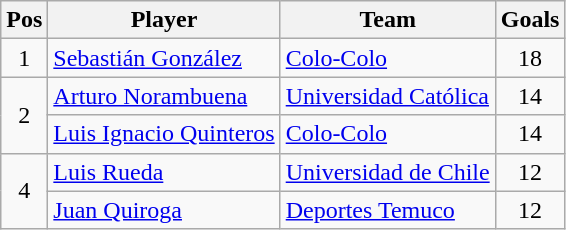<table class="wikitable">
<tr>
<th>Pos</th>
<th>Player</th>
<th>Team</th>
<th>Goals</th>
</tr>
<tr>
<td align=center>1</td>
<td> <a href='#'>Sebastián González</a></td>
<td><a href='#'>Colo-Colo</a></td>
<td align=center>18</td>
</tr>
<tr>
<td align=center rowspan=2>2</td>
<td> <a href='#'>Arturo Norambuena</a></td>
<td><a href='#'>Universidad Católica</a></td>
<td align=center>14</td>
</tr>
<tr>
<td> <a href='#'>Luis Ignacio Quinteros</a></td>
<td><a href='#'>Colo-Colo</a></td>
<td align=center>14</td>
</tr>
<tr>
<td align=center rowspan=2>4</td>
<td> <a href='#'>Luis Rueda</a></td>
<td><a href='#'>Universidad de Chile</a></td>
<td align=center>12</td>
</tr>
<tr>
<td> <a href='#'>Juan Quiroga</a></td>
<td><a href='#'>Deportes Temuco</a></td>
<td align=center>12</td>
</tr>
</table>
